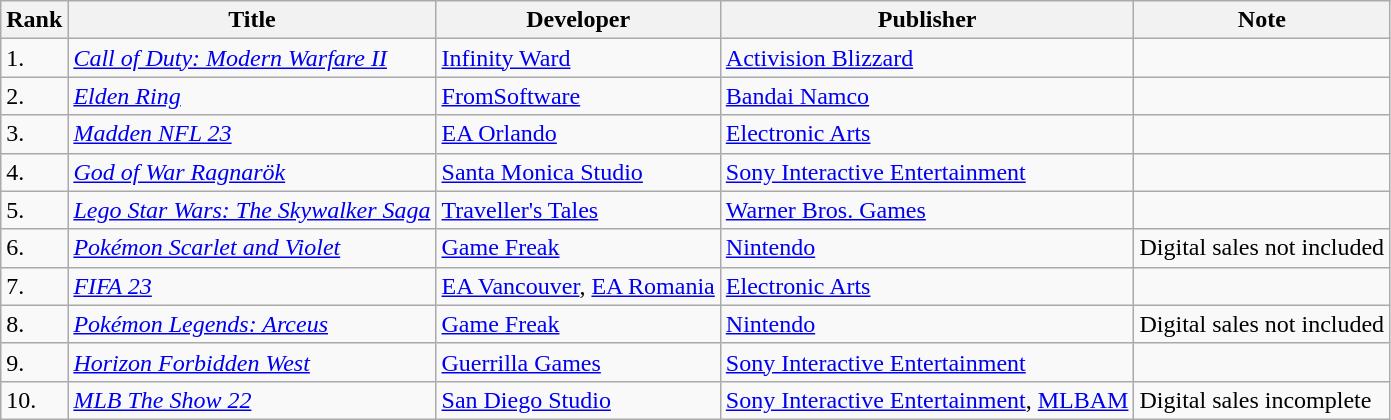<table class="wikitable">
<tr>
<th>Rank</th>
<th>Title</th>
<th>Developer</th>
<th>Publisher</th>
<th>Note</th>
</tr>
<tr>
<td>1.</td>
<td><em><a href='#'>Call of Duty: Modern Warfare II</a></em></td>
<td><a href='#'>Infinity Ward</a></td>
<td><a href='#'>Activision Blizzard</a></td>
<td></td>
</tr>
<tr>
<td>2.</td>
<td><em><a href='#'>Elden Ring</a></em></td>
<td><a href='#'>FromSoftware</a></td>
<td><a href='#'>Bandai Namco</a></td>
<td></td>
</tr>
<tr>
<td>3.</td>
<td><em><a href='#'>Madden NFL 23</a></em></td>
<td><a href='#'>EA Orlando</a></td>
<td><a href='#'>Electronic Arts</a></td>
<td></td>
</tr>
<tr>
<td>4.</td>
<td><em><a href='#'>God of War Ragnarök</a></em></td>
<td><a href='#'>Santa Monica Studio</a></td>
<td><a href='#'>Sony Interactive Entertainment</a></td>
<td></td>
</tr>
<tr>
<td>5.</td>
<td><em><a href='#'>Lego Star Wars: The Skywalker Saga</a></em></td>
<td><a href='#'>Traveller's Tales</a></td>
<td><a href='#'>Warner Bros. Games</a></td>
<td></td>
</tr>
<tr>
<td>6.</td>
<td><em><a href='#'>Pokémon Scarlet and Violet</a></em></td>
<td><a href='#'>Game Freak</a></td>
<td><a href='#'>Nintendo</a></td>
<td>Digital sales not included</td>
</tr>
<tr>
<td>7.</td>
<td><em><a href='#'>FIFA 23</a></em></td>
<td><a href='#'>EA Vancouver</a>, <a href='#'>EA Romania</a></td>
<td><a href='#'>Electronic Arts</a></td>
<td></td>
</tr>
<tr>
<td>8.</td>
<td><em><a href='#'>Pokémon Legends: Arceus</a></em></td>
<td><a href='#'>Game Freak</a></td>
<td><a href='#'>Nintendo</a></td>
<td>Digital sales not included</td>
</tr>
<tr>
<td>9.</td>
<td><em><a href='#'>Horizon Forbidden West</a></em></td>
<td><a href='#'>Guerrilla Games</a></td>
<td><a href='#'>Sony Interactive Entertainment</a></td>
<td></td>
</tr>
<tr>
<td>10.</td>
<td><em><a href='#'>MLB The Show 22</a></em></td>
<td><a href='#'>San Diego Studio</a></td>
<td><a href='#'>Sony Interactive Entertainment</a>, <a href='#'>MLBAM</a></td>
<td>Digital sales incomplete</td>
</tr>
</table>
